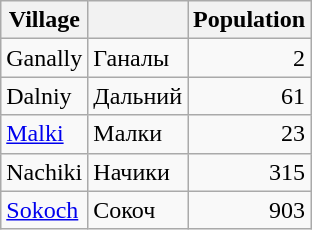<table class=wikitable>
<tr>
<th>Village</th>
<th></th>
<th>Population</th>
</tr>
<tr>
<td>Ganally</td>
<td>Ганалы</td>
<td style="text-align:right;">2</td>
</tr>
<tr>
<td>Dalniy</td>
<td>Дальний</td>
<td style="text-align:right;">61</td>
</tr>
<tr>
<td><a href='#'>Malki</a></td>
<td>Малки</td>
<td style="text-align:right;">23</td>
</tr>
<tr>
<td>Nachiki</td>
<td>Начики</td>
<td style="text-align:right;">315</td>
</tr>
<tr>
<td><a href='#'>Sokoch</a></td>
<td>Сокоч</td>
<td style="text-align:right;">903</td>
</tr>
</table>
